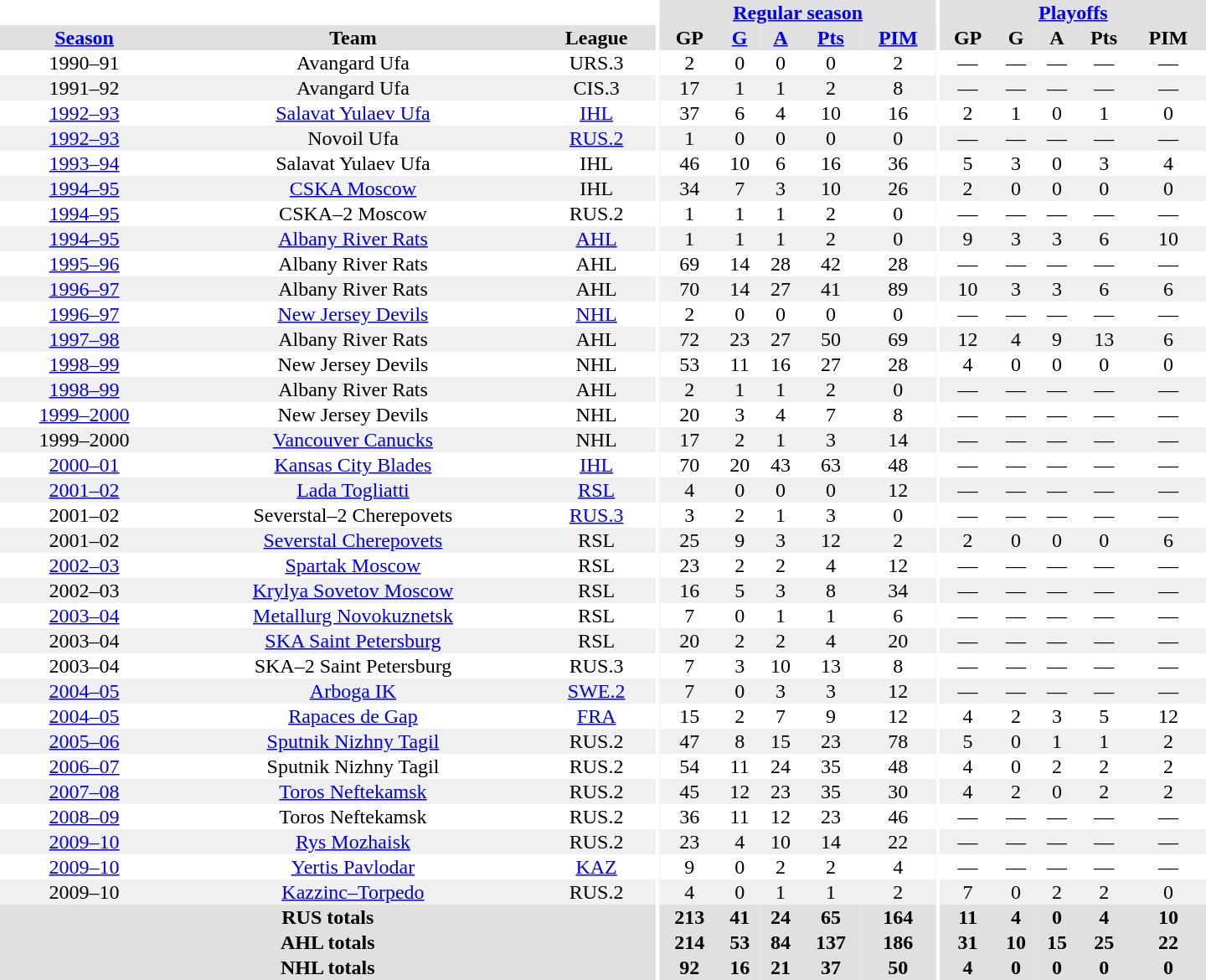<table border="0" cellpadding="1" cellspacing="0" style="text-align:center; width:60em">
<tr bgcolor="#e0e0e0">
<th colspan="3" bgcolor="#ffffff"></th>
<th rowspan="100" bgcolor="#ffffff"></th>
<th colspan="5"><a href='#'>Regular season</a></th>
<th rowspan="100" bgcolor="#ffffff"></th>
<th colspan="5"><a href='#'>Playoffs</a></th>
</tr>
<tr bgcolor="#e0e0e0">
<th><a href='#'>Season</a></th>
<th>Team</th>
<th>League</th>
<th>GP</th>
<th><a href='#'>G</a></th>
<th><a href='#'>A</a></th>
<th><a href='#'>Pts</a></th>
<th><a href='#'>PIM</a></th>
<th>GP</th>
<th>G</th>
<th>A</th>
<th>Pts</th>
<th>PIM</th>
</tr>
<tr>
<td>1990–91</td>
<td>Avangard Ufa</td>
<td>URS.3</td>
<td>2</td>
<td>0</td>
<td>0</td>
<td>0</td>
<td>2</td>
<td>—</td>
<td>—</td>
<td>—</td>
<td>—</td>
<td>—</td>
</tr>
<tr bgcolor="#f0f0f0">
<td>1991–92</td>
<td>Avangard Ufa</td>
<td>CIS.3</td>
<td>17</td>
<td>1</td>
<td>1</td>
<td>2</td>
<td>8</td>
<td>—</td>
<td>—</td>
<td>—</td>
<td>—</td>
<td>—</td>
</tr>
<tr>
<td><a href='#'>1992–93</a></td>
<td><a href='#'>Salavat Yulaev Ufa</a></td>
<td><a href='#'>IHL</a></td>
<td>37</td>
<td>6</td>
<td>4</td>
<td>10</td>
<td>16</td>
<td>2</td>
<td>1</td>
<td>0</td>
<td>1</td>
<td>0</td>
</tr>
<tr bgcolor="#f0f0f0">
<td><a href='#'>1992–93</a></td>
<td>Novoil Ufa</td>
<td><a href='#'>RUS.2</a></td>
<td>1</td>
<td>0</td>
<td>0</td>
<td>0</td>
<td>0</td>
<td>—</td>
<td>—</td>
<td>—</td>
<td>—</td>
<td>—</td>
</tr>
<tr>
<td><a href='#'>1993–94</a></td>
<td>Salavat Yulaev Ufa</td>
<td>IHL</td>
<td>46</td>
<td>10</td>
<td>6</td>
<td>16</td>
<td>36</td>
<td>5</td>
<td>3</td>
<td>0</td>
<td>3</td>
<td>4</td>
</tr>
<tr bgcolor="#f0f0f0">
<td><a href='#'>1994–95</a></td>
<td><a href='#'>CSKA Moscow</a></td>
<td>IHL</td>
<td>34</td>
<td>7</td>
<td>3</td>
<td>10</td>
<td>26</td>
<td>2</td>
<td>0</td>
<td>0</td>
<td>0</td>
<td>0</td>
</tr>
<tr>
<td><a href='#'>1994–95</a></td>
<td>CSKA–2 Moscow</td>
<td>RUS.2</td>
<td>1</td>
<td>1</td>
<td>1</td>
<td>2</td>
<td>0</td>
<td>—</td>
<td>—</td>
<td>—</td>
<td>—</td>
<td>—</td>
</tr>
<tr bgcolor="#f0f0f0">
<td><a href='#'>1994–95</a></td>
<td><a href='#'>Albany River Rats</a></td>
<td><a href='#'>AHL</a></td>
<td>1</td>
<td>1</td>
<td>1</td>
<td>2</td>
<td>0</td>
<td>9</td>
<td>3</td>
<td>3</td>
<td>6</td>
<td>10</td>
</tr>
<tr>
<td><a href='#'>1995–96</a></td>
<td>Albany River Rats</td>
<td>AHL</td>
<td>69</td>
<td>14</td>
<td>28</td>
<td>42</td>
<td>28</td>
<td>—</td>
<td>—</td>
<td>—</td>
<td>—</td>
<td>—</td>
</tr>
<tr bgcolor="#f0f0f0">
<td><a href='#'>1996–97</a></td>
<td>Albany River Rats</td>
<td>AHL</td>
<td>70</td>
<td>14</td>
<td>27</td>
<td>41</td>
<td>89</td>
<td>10</td>
<td>3</td>
<td>3</td>
<td>6</td>
<td>6</td>
</tr>
<tr>
<td><a href='#'>1996–97</a></td>
<td><a href='#'>New Jersey Devils</a></td>
<td><a href='#'>NHL</a></td>
<td>2</td>
<td>0</td>
<td>0</td>
<td>0</td>
<td>0</td>
<td>—</td>
<td>—</td>
<td>—</td>
<td>—</td>
<td>—</td>
</tr>
<tr bgcolor="#f0f0f0">
<td><a href='#'>1997–98</a></td>
<td>Albany River Rats</td>
<td>AHL</td>
<td>72</td>
<td>23</td>
<td>27</td>
<td>50</td>
<td>69</td>
<td>12</td>
<td>4</td>
<td>9</td>
<td>13</td>
<td>6</td>
</tr>
<tr>
<td><a href='#'>1998–99</a></td>
<td>New Jersey Devils</td>
<td>NHL</td>
<td>53</td>
<td>11</td>
<td>16</td>
<td>27</td>
<td>28</td>
<td>4</td>
<td>0</td>
<td>0</td>
<td>0</td>
<td>0</td>
</tr>
<tr bgcolor="#f0f0f0">
<td><a href='#'>1998–99</a></td>
<td>Albany River Rats</td>
<td>AHL</td>
<td>2</td>
<td>1</td>
<td>1</td>
<td>2</td>
<td>0</td>
<td>—</td>
<td>—</td>
<td>—</td>
<td>—</td>
<td>—</td>
</tr>
<tr>
<td><a href='#'>1999–2000</a></td>
<td>New Jersey Devils</td>
<td>NHL</td>
<td>20</td>
<td>3</td>
<td>4</td>
<td>7</td>
<td>8</td>
<td>—</td>
<td>—</td>
<td>—</td>
<td>—</td>
<td>—</td>
</tr>
<tr bgcolor="#f0f0f0">
<td>1999–2000</td>
<td><a href='#'>Vancouver Canucks</a></td>
<td>NHL</td>
<td>17</td>
<td>2</td>
<td>1</td>
<td>3</td>
<td>14</td>
<td>—</td>
<td>—</td>
<td>—</td>
<td>—</td>
<td>—</td>
</tr>
<tr>
<td><a href='#'>2000–01</a></td>
<td><a href='#'>Kansas City Blades</a></td>
<td><a href='#'>IHL</a></td>
<td>70</td>
<td>20</td>
<td>43</td>
<td>63</td>
<td>48</td>
<td>—</td>
<td>—</td>
<td>—</td>
<td>—</td>
<td>—</td>
</tr>
<tr bgcolor="#f0f0f0">
<td><a href='#'>2001–02</a></td>
<td><a href='#'>Lada Togliatti</a></td>
<td><a href='#'>RSL</a></td>
<td>4</td>
<td>0</td>
<td>0</td>
<td>0</td>
<td>12</td>
<td>—</td>
<td>—</td>
<td>—</td>
<td>—</td>
<td>—</td>
</tr>
<tr>
<td>2001–02</td>
<td>Severstal–2 Cherepovets</td>
<td><a href='#'>RUS.3</a></td>
<td>3</td>
<td>2</td>
<td>1</td>
<td>3</td>
<td>0</td>
<td>—</td>
<td>—</td>
<td>—</td>
<td>—</td>
<td>—</td>
</tr>
<tr bgcolor="#f0f0f0">
<td>2001–02</td>
<td><a href='#'>Severstal Cherepovets</a></td>
<td>RSL</td>
<td>25</td>
<td>9</td>
<td>3</td>
<td>12</td>
<td>2</td>
<td>2</td>
<td>0</td>
<td>0</td>
<td>0</td>
<td>6</td>
</tr>
<tr>
<td><a href='#'>2002–03</a></td>
<td><a href='#'>Spartak Moscow</a></td>
<td>RSL</td>
<td>23</td>
<td>2</td>
<td>2</td>
<td>4</td>
<td>12</td>
<td>—</td>
<td>—</td>
<td>—</td>
<td>—</td>
<td>—</td>
</tr>
<tr bgcolor="#f0f0f0">
<td>2002–03</td>
<td><a href='#'>Krylya Sovetov Moscow</a></td>
<td>RSL</td>
<td>16</td>
<td>5</td>
<td>3</td>
<td>8</td>
<td>34</td>
<td>—</td>
<td>—</td>
<td>—</td>
<td>—</td>
<td>—</td>
</tr>
<tr>
<td><a href='#'>2003–04</a></td>
<td><a href='#'>Metallurg Novokuznetsk</a></td>
<td>RSL</td>
<td>7</td>
<td>0</td>
<td>1</td>
<td>1</td>
<td>6</td>
<td>—</td>
<td>—</td>
<td>—</td>
<td>—</td>
<td>—</td>
</tr>
<tr bgcolor="#f0f0f0">
<td>2003–04</td>
<td><a href='#'>SKA Saint Petersburg</a></td>
<td>RSL</td>
<td>20</td>
<td>2</td>
<td>2</td>
<td>4</td>
<td>20</td>
<td>—</td>
<td>—</td>
<td>—</td>
<td>—</td>
<td>—</td>
</tr>
<tr>
<td>2003–04</td>
<td>SKA–2 Saint Petersburg</td>
<td>RUS.3</td>
<td>7</td>
<td>3</td>
<td>10</td>
<td>13</td>
<td>8</td>
<td>—</td>
<td>—</td>
<td>—</td>
<td>—</td>
<td>—</td>
</tr>
<tr bgcolor="#f0f0f0">
<td><a href='#'>2004–05</a></td>
<td><a href='#'>Arboga IK</a></td>
<td><a href='#'>SWE.2</a></td>
<td>7</td>
<td>0</td>
<td>3</td>
<td>3</td>
<td>12</td>
<td>—</td>
<td>—</td>
<td>—</td>
<td>—</td>
<td>—</td>
</tr>
<tr>
<td><a href='#'>2004–05</a></td>
<td><a href='#'>Rapaces de Gap</a></td>
<td><a href='#'>FRA</a></td>
<td>15</td>
<td>2</td>
<td>7</td>
<td>9</td>
<td>12</td>
<td>4</td>
<td>2</td>
<td>3</td>
<td>5</td>
<td>12</td>
</tr>
<tr bgcolor="#f0f0f0">
<td><a href='#'>2005–06</a></td>
<td><a href='#'>Sputnik Nizhny Tagil</a></td>
<td>RUS.2</td>
<td>47</td>
<td>8</td>
<td>15</td>
<td>23</td>
<td>78</td>
<td>5</td>
<td>0</td>
<td>1</td>
<td>1</td>
<td>2</td>
</tr>
<tr>
<td><a href='#'>2006–07</a></td>
<td>Sputnik Nizhny Tagil</td>
<td>RUS.2</td>
<td>54</td>
<td>11</td>
<td>24</td>
<td>35</td>
<td>48</td>
<td>4</td>
<td>0</td>
<td>2</td>
<td>2</td>
<td>2</td>
</tr>
<tr bgcolor="#f0f0f0">
<td><a href='#'>2007–08</a></td>
<td><a href='#'>Toros Neftekamsk</a></td>
<td>RUS.2</td>
<td>45</td>
<td>12</td>
<td>23</td>
<td>35</td>
<td>30</td>
<td>4</td>
<td>2</td>
<td>0</td>
<td>2</td>
<td>2</td>
</tr>
<tr>
<td><a href='#'>2008–09</a></td>
<td>Toros Neftekamsk</td>
<td>RUS.2</td>
<td>36</td>
<td>11</td>
<td>12</td>
<td>23</td>
<td>46</td>
<td>—</td>
<td>—</td>
<td>—</td>
<td>—</td>
<td>—</td>
</tr>
<tr bgcolor="#f0f0f0">
<td><a href='#'>2009–10</a></td>
<td><a href='#'>Rys Mozhaisk</a></td>
<td>RUS.2</td>
<td>23</td>
<td>4</td>
<td>10</td>
<td>14</td>
<td>22</td>
<td>—</td>
<td>—</td>
<td>—</td>
<td>—</td>
<td>—</td>
</tr>
<tr>
<td><a href='#'>2009–10</a></td>
<td><a href='#'>Yertis Pavlodar</a></td>
<td><a href='#'>KAZ</a></td>
<td>9</td>
<td>0</td>
<td>2</td>
<td>2</td>
<td>4</td>
<td>—</td>
<td>—</td>
<td>—</td>
<td>—</td>
<td>—</td>
</tr>
<tr bgcolor="#f0f0f0">
<td>2009–10</td>
<td><a href='#'>Kazzinc–Torpedo</a></td>
<td>RUS.2</td>
<td>4</td>
<td>0</td>
<td>1</td>
<td>1</td>
<td>2</td>
<td>7</td>
<td>0</td>
<td>2</td>
<td>2</td>
<td>0</td>
</tr>
<tr bgcolor="#e0e0e0">
<th colspan="3">RUS totals</th>
<th>213</th>
<th>41</th>
<th>24</th>
<th>65</th>
<th>164</th>
<th>11</th>
<th>4</th>
<th>0</th>
<th>4</th>
<th>10</th>
</tr>
<tr bgcolor="#e0e0e0">
<th colspan="3">AHL totals</th>
<th>214</th>
<th>53</th>
<th>84</th>
<th>137</th>
<th>186</th>
<th>31</th>
<th>10</th>
<th>15</th>
<th>25</th>
<th>22</th>
</tr>
<tr bgcolor="#e0e0e0">
<th colspan="3">NHL totals</th>
<th>92</th>
<th>16</th>
<th>21</th>
<th>37</th>
<th>50</th>
<th>4</th>
<th>0</th>
<th>0</th>
<th>0</th>
<th>0</th>
</tr>
</table>
